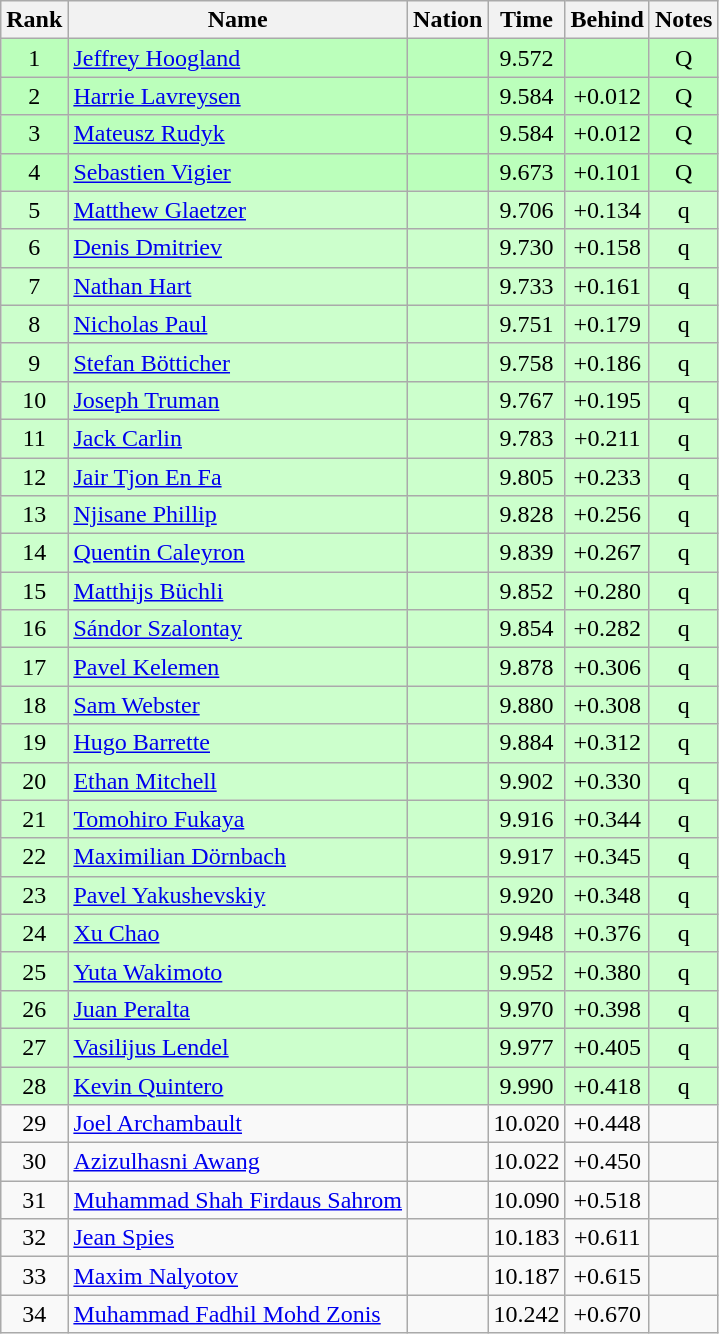<table class="wikitable sortable" style="text-align:center">
<tr>
<th>Rank</th>
<th>Name</th>
<th>Nation</th>
<th>Time</th>
<th>Behind</th>
<th>Notes</th>
</tr>
<tr bgcolor=bbffbb>
<td>1</td>
<td align=left><a href='#'>Jeffrey Hoogland</a></td>
<td align=left></td>
<td>9.572</td>
<td></td>
<td>Q</td>
</tr>
<tr bgcolor=bbffbb>
<td>2</td>
<td align=left><a href='#'>Harrie Lavreysen</a></td>
<td align=left></td>
<td>9.584</td>
<td>+0.012</td>
<td>Q</td>
</tr>
<tr bgcolor=bbffbb>
<td>3</td>
<td align=left><a href='#'>Mateusz Rudyk</a></td>
<td align=left></td>
<td>9.584</td>
<td>+0.012</td>
<td>Q</td>
</tr>
<tr bgcolor=bbffbb>
<td>4</td>
<td align=left><a href='#'>Sebastien Vigier</a></td>
<td align=left></td>
<td>9.673</td>
<td>+0.101</td>
<td>Q</td>
</tr>
<tr bgcolor=ccffcc>
<td>5</td>
<td align=left><a href='#'>Matthew Glaetzer</a></td>
<td align=left></td>
<td>9.706</td>
<td>+0.134</td>
<td>q</td>
</tr>
<tr bgcolor=ccffcc>
<td>6</td>
<td align=left><a href='#'>Denis Dmitriev</a></td>
<td align=left></td>
<td>9.730</td>
<td>+0.158</td>
<td>q</td>
</tr>
<tr bgcolor=ccffcc>
<td>7</td>
<td align=left><a href='#'>Nathan Hart</a></td>
<td align=left></td>
<td>9.733</td>
<td>+0.161</td>
<td>q</td>
</tr>
<tr bgcolor=ccffcc>
<td>8</td>
<td align=left><a href='#'>Nicholas Paul</a></td>
<td align=left></td>
<td>9.751</td>
<td>+0.179</td>
<td>q</td>
</tr>
<tr bgcolor=ccffcc>
<td>9</td>
<td align=left><a href='#'>Stefan Bötticher</a></td>
<td align=left></td>
<td>9.758</td>
<td>+0.186</td>
<td>q</td>
</tr>
<tr bgcolor=ccffcc>
<td>10</td>
<td align=left><a href='#'>Joseph Truman</a></td>
<td align=left></td>
<td>9.767</td>
<td>+0.195</td>
<td>q</td>
</tr>
<tr bgcolor=ccffcc>
<td>11</td>
<td align=left><a href='#'>Jack Carlin</a></td>
<td align=left></td>
<td>9.783</td>
<td>+0.211</td>
<td>q</td>
</tr>
<tr bgcolor=ccffcc>
<td>12</td>
<td align=left><a href='#'>Jair Tjon En Fa</a></td>
<td align=left></td>
<td>9.805</td>
<td>+0.233</td>
<td>q</td>
</tr>
<tr bgcolor=ccffcc>
<td>13</td>
<td align=left><a href='#'>Njisane Phillip</a></td>
<td align=left></td>
<td>9.828</td>
<td>+0.256</td>
<td>q</td>
</tr>
<tr bgcolor=ccffcc>
<td>14</td>
<td align=left><a href='#'>Quentin Caleyron</a></td>
<td align=left></td>
<td>9.839</td>
<td>+0.267</td>
<td>q</td>
</tr>
<tr bgcolor=ccffcc>
<td>15</td>
<td align=left><a href='#'>Matthijs Büchli</a></td>
<td align=left></td>
<td>9.852</td>
<td>+0.280</td>
<td>q</td>
</tr>
<tr bgcolor=ccffcc>
<td>16</td>
<td align=left><a href='#'>Sándor Szalontay</a></td>
<td align=left></td>
<td>9.854</td>
<td>+0.282</td>
<td>q</td>
</tr>
<tr bgcolor=ccffcc>
<td>17</td>
<td align=left><a href='#'>Pavel Kelemen</a></td>
<td align=left></td>
<td>9.878</td>
<td>+0.306</td>
<td>q</td>
</tr>
<tr bgcolor=ccffcc>
<td>18</td>
<td align=left><a href='#'>Sam Webster</a></td>
<td align=left></td>
<td>9.880</td>
<td>+0.308</td>
<td>q</td>
</tr>
<tr bgcolor=ccffcc>
<td>19</td>
<td align=left><a href='#'>Hugo Barrette</a></td>
<td align=left></td>
<td>9.884</td>
<td>+0.312</td>
<td>q</td>
</tr>
<tr bgcolor=ccffcc>
<td>20</td>
<td align=left><a href='#'>Ethan Mitchell</a></td>
<td align=left></td>
<td>9.902</td>
<td>+0.330</td>
<td>q</td>
</tr>
<tr bgcolor=ccffcc>
<td>21</td>
<td align=left><a href='#'>Tomohiro Fukaya</a></td>
<td align=left></td>
<td>9.916</td>
<td>+0.344</td>
<td>q</td>
</tr>
<tr bgcolor=ccffcc>
<td>22</td>
<td align=left><a href='#'>Maximilian Dörnbach</a></td>
<td align=left></td>
<td>9.917</td>
<td>+0.345</td>
<td>q</td>
</tr>
<tr bgcolor=ccffcc>
<td>23</td>
<td align=left><a href='#'>Pavel Yakushevskiy</a></td>
<td align=left></td>
<td>9.920</td>
<td>+0.348</td>
<td>q</td>
</tr>
<tr bgcolor=ccffcc>
<td>24</td>
<td align=left><a href='#'>Xu Chao</a></td>
<td align=left></td>
<td>9.948</td>
<td>+0.376</td>
<td>q</td>
</tr>
<tr bgcolor=ccffcc>
<td>25</td>
<td align=left><a href='#'>Yuta Wakimoto</a></td>
<td align=left></td>
<td>9.952</td>
<td>+0.380</td>
<td>q</td>
</tr>
<tr bgcolor=ccffcc>
<td>26</td>
<td align=left><a href='#'>Juan Peralta</a></td>
<td align=left></td>
<td>9.970</td>
<td>+0.398</td>
<td>q</td>
</tr>
<tr bgcolor=ccffcc>
<td>27</td>
<td align=left><a href='#'>Vasilijus Lendel</a></td>
<td align=left></td>
<td>9.977</td>
<td>+0.405</td>
<td>q</td>
</tr>
<tr bgcolor=ccffcc>
<td>28</td>
<td align=left><a href='#'>Kevin Quintero</a></td>
<td align=left></td>
<td>9.990</td>
<td>+0.418</td>
<td>q</td>
</tr>
<tr>
<td>29</td>
<td align=left><a href='#'>Joel Archambault</a></td>
<td align=left></td>
<td>10.020</td>
<td>+0.448</td>
<td></td>
</tr>
<tr>
<td>30</td>
<td align=left><a href='#'>Azizulhasni Awang</a></td>
<td align=left></td>
<td>10.022</td>
<td>+0.450</td>
<td></td>
</tr>
<tr>
<td>31</td>
<td align=left><a href='#'>Muhammad Shah Firdaus Sahrom</a></td>
<td align=left></td>
<td>10.090</td>
<td>+0.518</td>
<td></td>
</tr>
<tr>
<td>32</td>
<td align=left><a href='#'>Jean Spies</a></td>
<td align=left></td>
<td>10.183</td>
<td>+0.611</td>
<td></td>
</tr>
<tr>
<td>33</td>
<td align=left><a href='#'>Maxim Nalyotov</a></td>
<td align=left></td>
<td>10.187</td>
<td>+0.615</td>
<td></td>
</tr>
<tr>
<td>34</td>
<td align=left><a href='#'>Muhammad Fadhil Mohd Zonis</a></td>
<td align=left></td>
<td>10.242</td>
<td>+0.670</td>
<td></td>
</tr>
</table>
